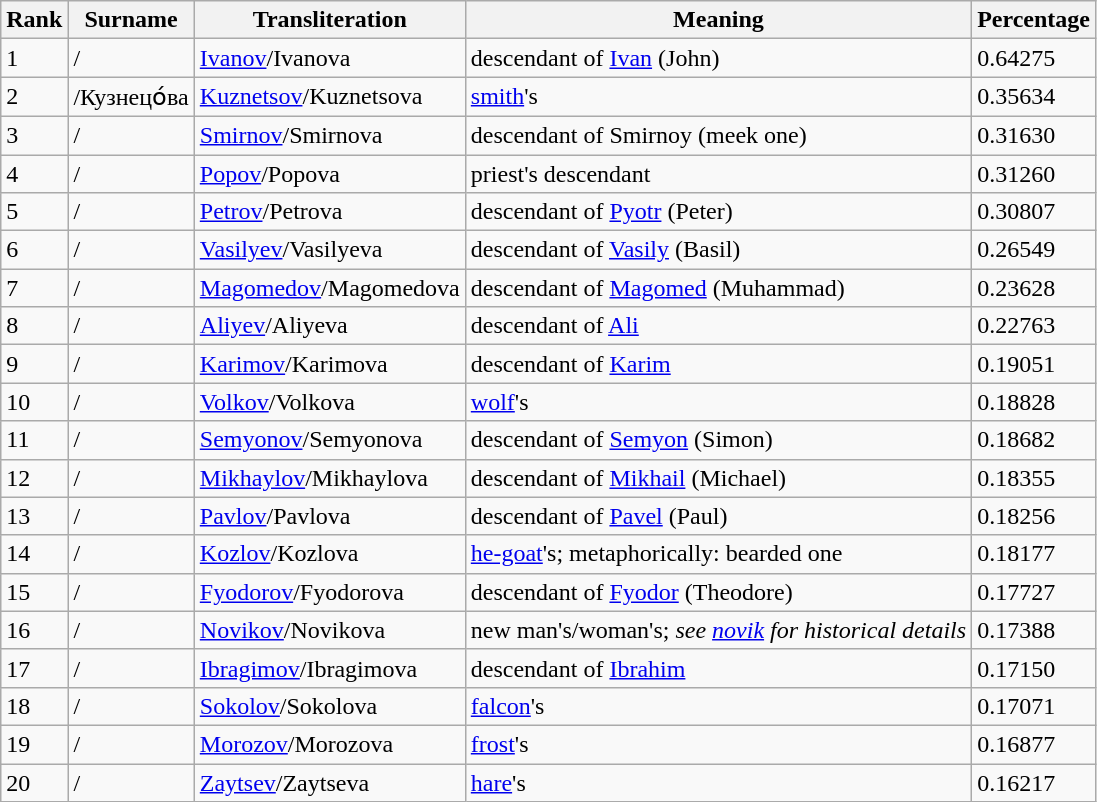<table class="wikitable">
<tr>
<th>Rank</th>
<th>Surname</th>
<th>Transliteration</th>
<th>Meaning</th>
<th>Percentage</th>
</tr>
<tr>
<td>1</td>
<td>/</td>
<td><a href='#'>Ivanov</a>/Ivanova</td>
<td>descendant of <a href='#'>Ivan</a> (John)</td>
<td>0.64275</td>
</tr>
<tr>
<td>2</td>
<td>/Кузнецо́ва</td>
<td><a href='#'>Kuznetsov</a>/Kuznetsova</td>
<td><a href='#'>smith</a>'s</td>
<td>0.35634</td>
</tr>
<tr>
<td>3</td>
<td>/</td>
<td><a href='#'>Smirnov</a>/Smirnova</td>
<td>descendant of Smirnoy (meek one)</td>
<td>0.31630</td>
</tr>
<tr>
<td>4</td>
<td>/</td>
<td><a href='#'>Popov</a>/Popova</td>
<td>priest's descendant</td>
<td>0.31260</td>
</tr>
<tr>
<td>5</td>
<td>/</td>
<td><a href='#'>Petrov</a>/Petrova</td>
<td>descendant of <a href='#'>Pyotr</a> (Peter)</td>
<td>0.30807</td>
</tr>
<tr>
<td>6</td>
<td>/</td>
<td><a href='#'>Vasilyev</a>/Vasilyeva</td>
<td>descendant of <a href='#'>Vasily</a> (Basil)</td>
<td>0.26549</td>
</tr>
<tr>
<td>7</td>
<td>/</td>
<td><a href='#'>Magomedov</a>/Magomedova</td>
<td>descendant of <a href='#'>Magomed</a> (Muhammad)</td>
<td>0.23628</td>
</tr>
<tr>
<td>8</td>
<td>/</td>
<td><a href='#'>Aliyev</a>/Aliyeva</td>
<td>descendant of <a href='#'>Ali</a></td>
<td>0.22763</td>
</tr>
<tr>
<td>9</td>
<td>/</td>
<td><a href='#'>Karimov</a>/Karimova</td>
<td>descendant of <a href='#'>Karim</a></td>
<td>0.19051</td>
</tr>
<tr>
<td>10</td>
<td>/</td>
<td><a href='#'>Volkov</a>/Volkova</td>
<td><a href='#'>wolf</a>'s</td>
<td>0.18828</td>
</tr>
<tr>
<td>11</td>
<td>/</td>
<td><a href='#'>Semyonov</a>/Semyonova</td>
<td>descendant of <a href='#'>Semyon</a> (Simon)</td>
<td>0.18682</td>
</tr>
<tr>
<td>12</td>
<td>/</td>
<td><a href='#'>Mikhaylov</a>/Mikhaylova</td>
<td>descendant of <a href='#'>Mikhail</a> (Michael)</td>
<td>0.18355</td>
</tr>
<tr>
<td>13</td>
<td>/</td>
<td><a href='#'>Pavlov</a>/Pavlova</td>
<td>descendant of <a href='#'>Pavel</a> (Paul)</td>
<td>0.18256</td>
</tr>
<tr>
<td>14</td>
<td>/</td>
<td><a href='#'>Kozlov</a>/Kozlova</td>
<td><a href='#'>he-goat</a>'s; metaphorically: bearded one</td>
<td>0.18177</td>
</tr>
<tr>
<td>15</td>
<td>/</td>
<td><a href='#'>Fyodorov</a>/Fyodorova</td>
<td>descendant of <a href='#'>Fyodor</a> (Theodore)</td>
<td>0.17727</td>
</tr>
<tr>
<td>16</td>
<td>/</td>
<td><a href='#'>Novikov</a>/Novikova</td>
<td>new man's/woman's; <em>see <a href='#'>novik</a> for historical details</em></td>
<td>0.17388</td>
</tr>
<tr>
<td>17</td>
<td>/</td>
<td><a href='#'>Ibragimov</a>/Ibragimova</td>
<td>descendant of <a href='#'>Ibrahim</a></td>
<td>0.17150</td>
</tr>
<tr>
<td>18</td>
<td>/</td>
<td><a href='#'>Sokolov</a>/Sokolova</td>
<td><a href='#'>falcon</a>'s</td>
<td>0.17071</td>
</tr>
<tr>
<td>19</td>
<td>/</td>
<td><a href='#'>Morozov</a>/Morozova</td>
<td><a href='#'>frost</a>'s</td>
<td>0.16877</td>
</tr>
<tr>
<td>20</td>
<td>/</td>
<td><a href='#'>Zaytsev</a>/Zaytseva</td>
<td><a href='#'>hare</a>'s</td>
<td>0.16217</td>
</tr>
</table>
